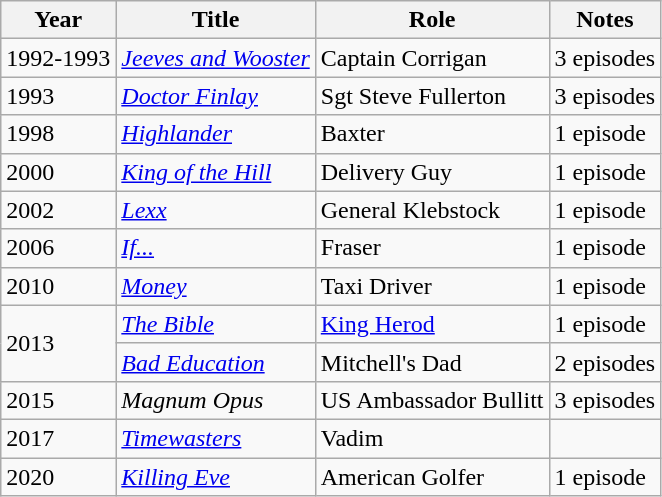<table class="wikitable">
<tr>
<th>Year</th>
<th>Title</th>
<th>Role</th>
<th>Notes</th>
</tr>
<tr>
<td>1992-1993</td>
<td><em><a href='#'>Jeeves and Wooster</a></em></td>
<td>Captain Corrigan</td>
<td>3 episodes</td>
</tr>
<tr>
<td>1993</td>
<td><em><a href='#'>Doctor Finlay</a></em></td>
<td>Sgt Steve Fullerton</td>
<td>3 episodes</td>
</tr>
<tr>
<td>1998</td>
<td><em><a href='#'>Highlander</a></em></td>
<td>Baxter</td>
<td>1 episode</td>
</tr>
<tr>
<td>2000</td>
<td><em><a href='#'>King of the Hill</a></em></td>
<td>Delivery Guy</td>
<td>1 episode</td>
</tr>
<tr>
<td>2002</td>
<td><em><a href='#'>Lexx</a></em></td>
<td>General Klebstock</td>
<td>1 episode</td>
</tr>
<tr>
<td>2006</td>
<td><em><a href='#'>If...</a></em></td>
<td>Fraser</td>
<td>1 episode</td>
</tr>
<tr>
<td>2010</td>
<td><em><a href='#'>Money</a></em></td>
<td>Taxi Driver</td>
<td>1 episode</td>
</tr>
<tr>
<td rowspan="2">2013</td>
<td><em><a href='#'>The Bible</a></em></td>
<td><a href='#'>King Herod</a></td>
<td>1 episode</td>
</tr>
<tr>
<td><em><a href='#'>Bad Education</a></em></td>
<td>Mitchell's Dad</td>
<td>2 episodes</td>
</tr>
<tr>
<td>2015</td>
<td><em>Magnum Opus</em></td>
<td>US Ambassador Bullitt</td>
<td>3 episodes</td>
</tr>
<tr>
<td>2017</td>
<td><em><a href='#'>Timewasters</a></em></td>
<td>Vadim</td>
<td></td>
</tr>
<tr>
<td>2020</td>
<td><em><a href='#'>Killing Eve</a></em></td>
<td>American Golfer</td>
<td>1 episode</td>
</tr>
</table>
